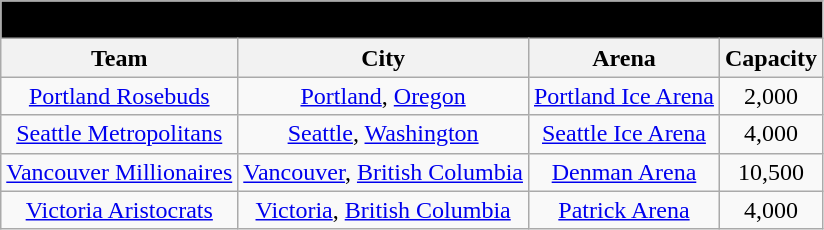<table class="wikitable" style="width:auto; text-align:center;">
<tr>
<td bgcolor="#000000" align="center" colspan="6"><strong><span>1915–16 Pacific Coast Hockey Association</span></strong></td>
</tr>
<tr>
<th>Team</th>
<th>City</th>
<th>Arena</th>
<th>Capacity</th>
</tr>
<tr>
<td><a href='#'>Portland Rosebuds</a></td>
<td><a href='#'>Portland</a>, <a href='#'>Oregon</a></td>
<td><a href='#'>Portland Ice Arena</a></td>
<td>2,000</td>
</tr>
<tr>
<td><a href='#'>Seattle Metropolitans</a></td>
<td><a href='#'>Seattle</a>, <a href='#'>Washington</a></td>
<td><a href='#'>Seattle Ice Arena</a></td>
<td>4,000</td>
</tr>
<tr>
<td><a href='#'>Vancouver Millionaires</a></td>
<td><a href='#'>Vancouver</a>, <a href='#'>British Columbia</a></td>
<td><a href='#'>Denman Arena</a></td>
<td>10,500</td>
</tr>
<tr>
<td><a href='#'>Victoria Aristocrats</a></td>
<td><a href='#'>Victoria</a>, <a href='#'>British Columbia</a></td>
<td><a href='#'>Patrick Arena</a></td>
<td>4,000</td>
</tr>
</table>
